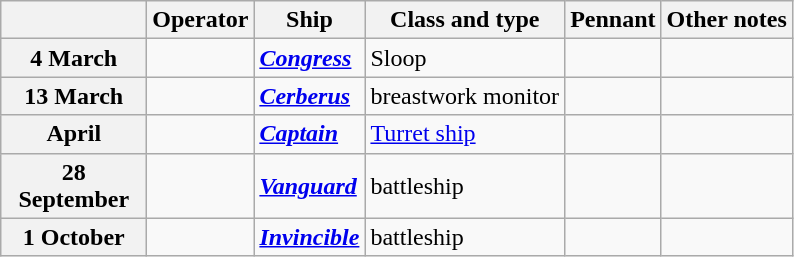<table Class="wikitable">
<tr>
<th width="90"></th>
<th>Operator</th>
<th>Ship</th>
<th>Class and type</th>
<th>Pennant</th>
<th>Other notes</th>
</tr>
<tr ---->
<th>4 March</th>
<td></td>
<td><a href='#'><strong><em>Congress</em></strong></a></td>
<td>Sloop</td>
<td></td>
<td></td>
</tr>
<tr ---->
<th>13 March</th>
<td></td>
<td><a href='#'><strong><em>Cerberus</em></strong></a></td>
<td> breastwork monitor</td>
<td></td>
<td></td>
</tr>
<tr ---->
<th>April</th>
<td></td>
<td><a href='#'><strong><em>Captain</em></strong></a></td>
<td><a href='#'>Turret ship</a></td>
<td></td>
<td></td>
</tr>
<tr ---->
<th>28 September</th>
<td></td>
<td><a href='#'><strong><em>Vanguard</em></strong></a></td>
<td> battleship</td>
<td></td>
<td></td>
</tr>
<tr ---->
<th>1 October</th>
<td></td>
<td><a href='#'><strong><em>Invincible</em></strong></a></td>
<td> battleship</td>
<td></td>
<td></td>
</tr>
</table>
